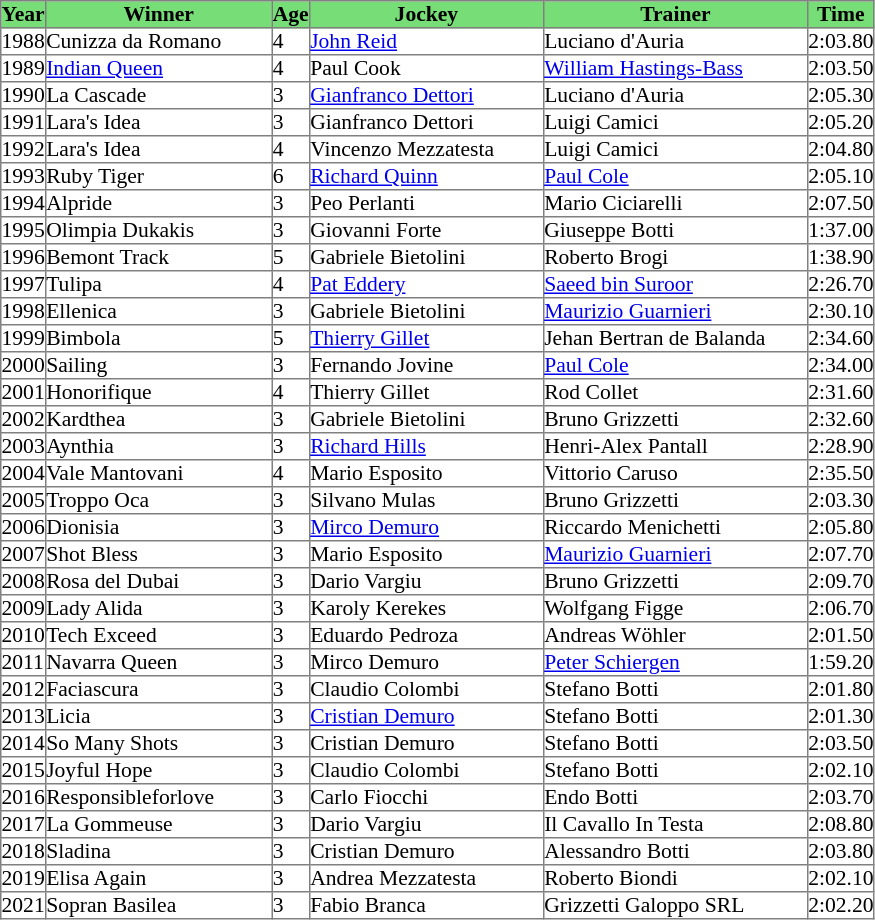<table class = "sortable" | border="1" cellpadding="0" style="border-collapse: collapse; font-size:90%">
<tr bgcolor="#77dd77" align="center">
<th>Year</th>
<th>Winner</th>
<th>Age</th>
<th>Jockey</th>
<th>Trainer</th>
<th>Time</th>
</tr>
<tr>
<td>1988</td>
<td width=150px>Cunizza da Romano</td>
<td>4</td>
<td width=155px><a href='#'>John Reid</a></td>
<td width=175px>Luciano d'Auria</td>
<td>2:03.80</td>
</tr>
<tr>
<td>1989</td>
<td><a href='#'>Indian Queen</a></td>
<td>4</td>
<td>Paul Cook</td>
<td><a href='#'>William Hastings-Bass</a></td>
<td>2:03.50</td>
</tr>
<tr>
<td>1990</td>
<td>La Cascade</td>
<td>3</td>
<td><a href='#'>Gianfranco Dettori</a></td>
<td>Luciano d'Auria</td>
<td>2:05.30</td>
</tr>
<tr>
<td>1991</td>
<td>Lara's Idea</td>
<td>3</td>
<td>Gianfranco Dettori</td>
<td>Luigi Camici</td>
<td>2:05.20</td>
</tr>
<tr>
<td>1992</td>
<td>Lara's Idea</td>
<td>4</td>
<td>Vincenzo Mezzatesta</td>
<td>Luigi Camici</td>
<td>2:04.80</td>
</tr>
<tr>
<td>1993</td>
<td>Ruby Tiger</td>
<td>6</td>
<td><a href='#'>Richard Quinn</a></td>
<td><a href='#'>Paul Cole</a></td>
<td>2:05.10</td>
</tr>
<tr>
<td>1994</td>
<td>Alpride</td>
<td>3</td>
<td>Peo Perlanti</td>
<td>Mario Ciciarelli</td>
<td>2:07.50</td>
</tr>
<tr>
<td>1995</td>
<td>Olimpia Dukakis</td>
<td>3</td>
<td>Giovanni Forte</td>
<td>Giuseppe Botti</td>
<td>1:37.00</td>
</tr>
<tr>
<td>1996</td>
<td>Bemont Track</td>
<td>5</td>
<td>Gabriele Bietolini</td>
<td>Roberto Brogi</td>
<td>1:38.90</td>
</tr>
<tr>
<td>1997</td>
<td>Tulipa</td>
<td>4</td>
<td><a href='#'>Pat Eddery</a></td>
<td><a href='#'>Saeed bin Suroor</a></td>
<td>2:26.70</td>
</tr>
<tr>
<td>1998</td>
<td>Ellenica</td>
<td>3</td>
<td>Gabriele Bietolini</td>
<td><a href='#'>Maurizio Guarnieri</a></td>
<td>2:30.10</td>
</tr>
<tr>
<td>1999</td>
<td>Bimbola</td>
<td>5</td>
<td><a href='#'>Thierry Gillet</a></td>
<td>Jehan Bertran de Balanda</td>
<td>2:34.60</td>
</tr>
<tr>
<td>2000</td>
<td>Sailing</td>
<td>3</td>
<td>Fernando Jovine</td>
<td><a href='#'>Paul Cole</a></td>
<td>2:34.00</td>
</tr>
<tr>
<td>2001</td>
<td>Honorifique</td>
<td>4</td>
<td>Thierry Gillet</td>
<td>Rod Collet</td>
<td>2:31.60</td>
</tr>
<tr>
<td>2002</td>
<td>Kardthea</td>
<td>3</td>
<td>Gabriele Bietolini</td>
<td>Bruno Grizzetti</td>
<td>2:32.60</td>
</tr>
<tr>
<td>2003</td>
<td>Aynthia</td>
<td>3</td>
<td><a href='#'>Richard Hills</a></td>
<td>Henri-Alex Pantall</td>
<td>2:28.90</td>
</tr>
<tr>
<td>2004</td>
<td>Vale Mantovani</td>
<td>4</td>
<td>Mario Esposito</td>
<td>Vittorio Caruso</td>
<td>2:35.50</td>
</tr>
<tr>
<td>2005</td>
<td>Troppo Oca</td>
<td>3</td>
<td>Silvano Mulas</td>
<td>Bruno Grizzetti</td>
<td>2:03.30</td>
</tr>
<tr>
<td>2006</td>
<td>Dionisia</td>
<td>3</td>
<td><a href='#'>Mirco Demuro</a></td>
<td>Riccardo Menichetti</td>
<td>2:05.80</td>
</tr>
<tr>
<td>2007</td>
<td>Shot Bless</td>
<td>3</td>
<td>Mario Esposito</td>
<td><a href='#'>Maurizio Guarnieri</a></td>
<td>2:07.70</td>
</tr>
<tr>
<td>2008</td>
<td>Rosa del Dubai</td>
<td>3</td>
<td>Dario Vargiu</td>
<td>Bruno Grizzetti</td>
<td>2:09.70</td>
</tr>
<tr>
<td>2009</td>
<td>Lady Alida</td>
<td>3</td>
<td>Karoly Kerekes</td>
<td>Wolfgang Figge</td>
<td>2:06.70</td>
</tr>
<tr>
<td>2010</td>
<td>Tech Exceed</td>
<td>3</td>
<td>Eduardo Pedroza</td>
<td>Andreas Wöhler</td>
<td>2:01.50</td>
</tr>
<tr>
<td>2011</td>
<td>Navarra Queen</td>
<td>3</td>
<td>Mirco Demuro</td>
<td><a href='#'>Peter Schiergen</a></td>
<td>1:59.20</td>
</tr>
<tr>
<td>2012</td>
<td>Faciascura</td>
<td>3</td>
<td>Claudio Colombi</td>
<td>Stefano Botti</td>
<td>2:01.80</td>
</tr>
<tr>
<td>2013</td>
<td>Licia</td>
<td>3</td>
<td><a href='#'>Cristian Demuro</a></td>
<td>Stefano Botti</td>
<td>2:01.30</td>
</tr>
<tr>
<td>2014</td>
<td>So Many Shots</td>
<td>3</td>
<td>Cristian Demuro</td>
<td>Stefano Botti</td>
<td>2:03.50</td>
</tr>
<tr>
<td>2015</td>
<td>Joyful Hope</td>
<td>3</td>
<td>Claudio Colombi</td>
<td>Stefano Botti</td>
<td>2:02.10</td>
</tr>
<tr>
<td>2016</td>
<td>Responsibleforlove</td>
<td>3</td>
<td>Carlo Fiocchi</td>
<td>Endo Botti</td>
<td>2:03.70</td>
</tr>
<tr>
<td>2017</td>
<td>La Gommeuse</td>
<td>3</td>
<td>Dario Vargiu</td>
<td>Il Cavallo In Testa</td>
<td>2:08.80</td>
</tr>
<tr>
<td>2018</td>
<td>Sladina</td>
<td>3</td>
<td>Cristian Demuro</td>
<td>Alessandro Botti</td>
<td>2:03.80</td>
</tr>
<tr>
<td>2019</td>
<td>Elisa Again</td>
<td>3</td>
<td>Andrea Mezzatesta</td>
<td>Roberto Biondi</td>
<td>2:02.10</td>
</tr>
<tr>
<td>2021</td>
<td>Sopran Basilea</td>
<td>3</td>
<td>Fabio Branca</td>
<td>Grizzetti Galoppo SRL</td>
<td>2:02.20</td>
</tr>
</table>
